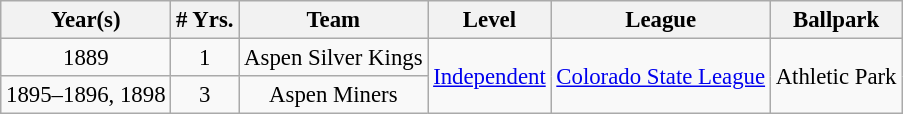<table class="wikitable" style="text-align:center; font-size: 95%;">
<tr>
<th>Year(s)</th>
<th># Yrs.</th>
<th>Team</th>
<th>Level</th>
<th>League</th>
<th>Ballpark</th>
</tr>
<tr>
<td>1889</td>
<td>1</td>
<td>Aspen Silver Kings</td>
<td rowspan=2><a href='#'>Independent</a></td>
<td rowspan=2><a href='#'>Colorado State League</a></td>
<td rowspan=2>Athletic Park</td>
</tr>
<tr>
<td>1895–1896, 1898</td>
<td>3</td>
<td>Aspen Miners</td>
</tr>
</table>
